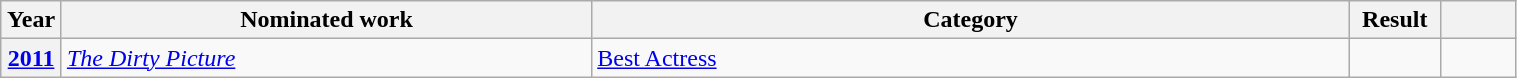<table class="wikitable plainrowheaders" style="width:80%;">
<tr>
<th scope="col" style="width:4%;">Year</th>
<th scope="col" style="width:35%;">Nominated work</th>
<th scope="col" style="width:50%;">Category</th>
<th scope="col" style="width:6%;">Result</th>
<th scope="col" style="width:6%;"></th>
</tr>
<tr>
<th scope="row"><a href='#'>2011</a></th>
<td><em><a href='#'>The Dirty Picture</a></em></td>
<td><a href='#'>Best Actress</a></td>
<td></td>
<td style="text-align:center;"></td>
</tr>
</table>
